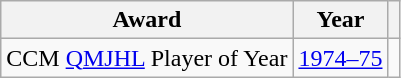<table class="wikitable">
<tr>
<th>Award</th>
<th>Year</th>
<th></th>
</tr>
<tr>
<td>CCM <a href='#'>QMJHL</a> Player of Year</td>
<td><a href='#'>1974–75</a></td>
<td></td>
</tr>
</table>
